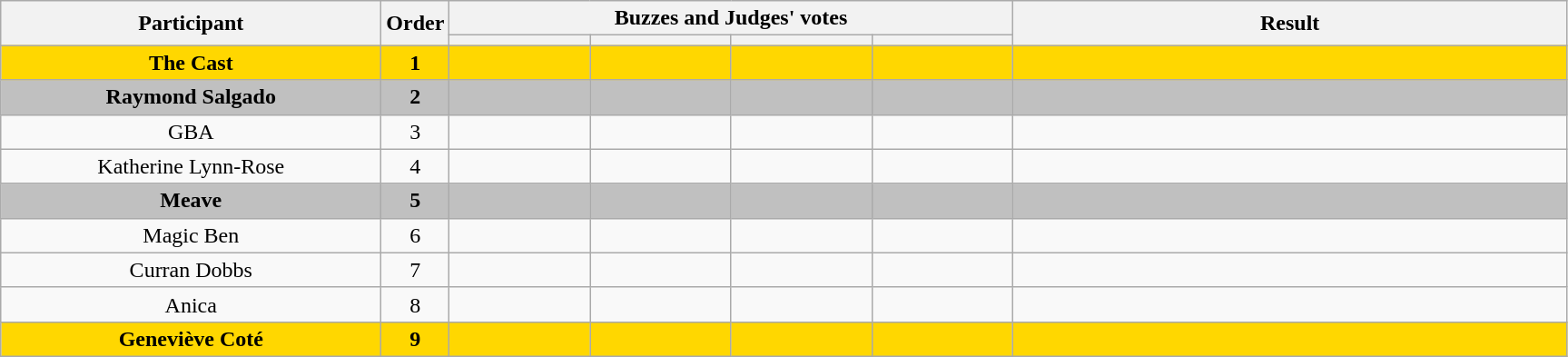<table class="wikitable plainrowheaders sortable" style="text-align:center;">
<tr>
<th scope="col" rowspan="2" class="unsortable" style="width:17em;">Participant</th>
<th scope="col" rowspan="2" style="width:1em;">Order</th>
<th scope="col" colspan="4" class="unsortable" style="width:24em;">Buzzes and Judges' votes</th>
<th scope="col" rowspan="2" style="width:25em;">Result</th>
</tr>
<tr>
<th scope="col" class="unsortable" style="width:6em;"></th>
<th scope="col" class="unsortable" style="width:6em;"></th>
<th scope="col" class="unsortable" style="width:6em;"></th>
<th scope="col" class="unsortable" style="width:6em;"></th>
</tr>
<tr style="background:gold;">
<td><strong>The Cast</strong></td>
<td><strong>1</strong></td>
<td style="text-align:center"></td>
<td style="text-align:center"></td>
<td style="text-align:center"></td>
<td style="text-align:center"></td>
<td><strong></strong></td>
</tr>
<tr style="background:silver;">
<td><strong>Raymond Salgado</strong></td>
<td><strong>2</strong></td>
<td style="text-align:center"></td>
<td style="text-align:center"></td>
<td style="text-align:center"></td>
<td style="text-align:center"></td>
<td><strong></strong></td>
</tr>
<tr>
<td>GBA</td>
<td>3</td>
<td style="text-align:center"></td>
<td style="text-align:center"></td>
<td style="text-align:center"></td>
<td style="text-align:center"></td>
<td></td>
</tr>
<tr>
<td>Katherine Lynn-Rose</td>
<td>4</td>
<td style="text-align:center"></td>
<td style="text-align:center"></td>
<td style="text-align:center"></td>
<td style="text-align:center"></td>
<td></td>
</tr>
<tr style="background:silver;">
<td><strong>Meave</strong></td>
<td><strong>5</strong></td>
<td style="text-align:center"></td>
<td style="text-align:center"></td>
<td style="text-align:center"></td>
<td style="text-align:center"></td>
<td><strong></strong></td>
</tr>
<tr>
<td>Magic Ben</td>
<td>6</td>
<td style="text-align:center"></td>
<td style="text-align:center"></td>
<td style="text-align:center"></td>
<td style="text-align:center"></td>
<td></td>
</tr>
<tr>
<td>Curran Dobbs</td>
<td>7</td>
<td style="text-align:center"></td>
<td style="text-align:center"></td>
<td style="text-align:center"></td>
<td style="text-align:center"></td>
<td></td>
</tr>
<tr>
<td>Anica</td>
<td>8</td>
<td style="text-align:center"></td>
<td style="text-align:center"></td>
<td style="text-align:center"></td>
<td style="text-align:center"></td>
<td></td>
</tr>
<tr style="background:gold;">
<td><strong>Geneviève Coté</strong></td>
<td><strong>9</strong></td>
<td style="text-align:center"></td>
<td style="text-align:center"></td>
<td style="text-align:center"></td>
<td style="text-align:center"></td>
<td><strong></strong></td>
</tr>
</table>
